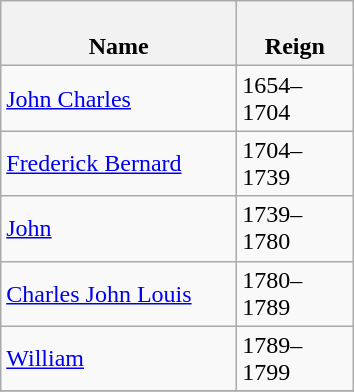<table class="wikitable">
<tr>
<th width=150px><br>Name</th>
<th width=70px><br>Reign</th>
</tr>
<tr>
<td><a href='#'>John Charles</a></td>
<td>1654–1704</td>
</tr>
<tr>
<td><a href='#'>Frederick Bernard</a></td>
<td>1704–1739</td>
</tr>
<tr>
<td><a href='#'>John</a></td>
<td>1739–1780</td>
</tr>
<tr>
<td><a href='#'>Charles John Louis</a></td>
<td>1780–1789</td>
</tr>
<tr>
<td><a href='#'>William</a></td>
<td>1789–1799</td>
</tr>
<tr>
</tr>
</table>
